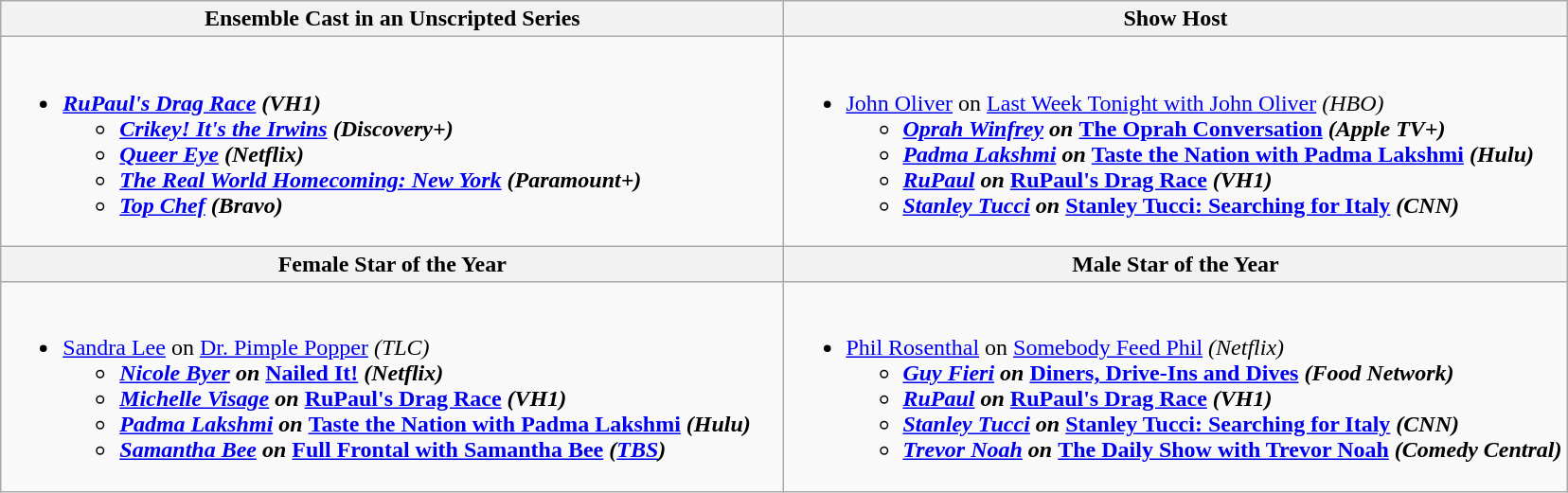<table class=wikitable>
<tr>
<th style="width:50%">Ensemble Cast in an Unscripted Series</th>
<th style="width:50%">Show Host</th>
</tr>
<tr>
<td valign="top"><br><ul><li><strong><em><a href='#'>RuPaul's Drag Race</a><em> (VH1)<strong><ul><li></em><a href='#'>Crikey! It's the Irwins</a><em> (Discovery+)</li><li></em><a href='#'>Queer Eye</a><em> (Netflix)</li><li></em><a href='#'>The Real World Homecoming: New York</a><em> (Paramount+)</li><li></em><a href='#'>Top Chef</a><em> (Bravo)</li></ul></li></ul></td>
<td valign="top"><br><ul><li></strong><a href='#'>John Oliver</a> on </em><a href='#'>Last Week Tonight with John Oliver</a><em> (HBO)<strong><ul><li><a href='#'>Oprah Winfrey</a> on </em><a href='#'>The Oprah Conversation</a><em> (Apple TV+)</li><li><a href='#'>Padma Lakshmi</a> on </em><a href='#'>Taste the Nation with Padma Lakshmi</a><em> (Hulu)</li><li><a href='#'>RuPaul</a> on </em><a href='#'>RuPaul's Drag Race</a><em> (VH1)</li><li><a href='#'>Stanley Tucci</a> on </em><a href='#'>Stanley Tucci: Searching for Italy</a><em> (CNN)</li></ul></li></ul></td>
</tr>
<tr>
<th style="width:50%">Female Star of the Year</th>
<th style="width:50%">Male Star of the Year</th>
</tr>
<tr>
<td valign="top"><br><ul><li></strong><a href='#'>Sandra Lee</a> on </em><a href='#'>Dr. Pimple Popper</a><em> (TLC)<strong><ul><li><a href='#'>Nicole Byer</a> on </em><a href='#'>Nailed It!</a><em> (Netflix)</li><li><a href='#'>Michelle Visage</a> on </em><a href='#'>RuPaul's Drag Race</a><em> (VH1)</li><li><a href='#'>Padma Lakshmi</a> on </em><a href='#'>Taste the Nation with Padma Lakshmi</a><em> (Hulu)</li><li><a href='#'>Samantha Bee</a> on </em><a href='#'>Full Frontal with Samantha Bee</a><em> (<a href='#'>TBS</a>)</li></ul></li></ul></td>
<td valign="top"><br><ul><li></strong><a href='#'>Phil Rosenthal</a> on </em><a href='#'>Somebody Feed Phil</a><em> (Netflix)<strong><ul><li><a href='#'>Guy Fieri</a> on </em><a href='#'>Diners, Drive-Ins and Dives</a><em> (Food Network)</li><li><a href='#'>RuPaul</a> on </em><a href='#'>RuPaul's Drag Race</a><em> (VH1)</li><li><a href='#'>Stanley Tucci</a> on </em><a href='#'>Stanley Tucci: Searching for Italy</a><em> (CNN)</li><li><a href='#'>Trevor Noah</a> on </em><a href='#'>The Daily Show with Trevor Noah</a><em> (Comedy Central)</li></ul></li></ul></td>
</tr>
</table>
